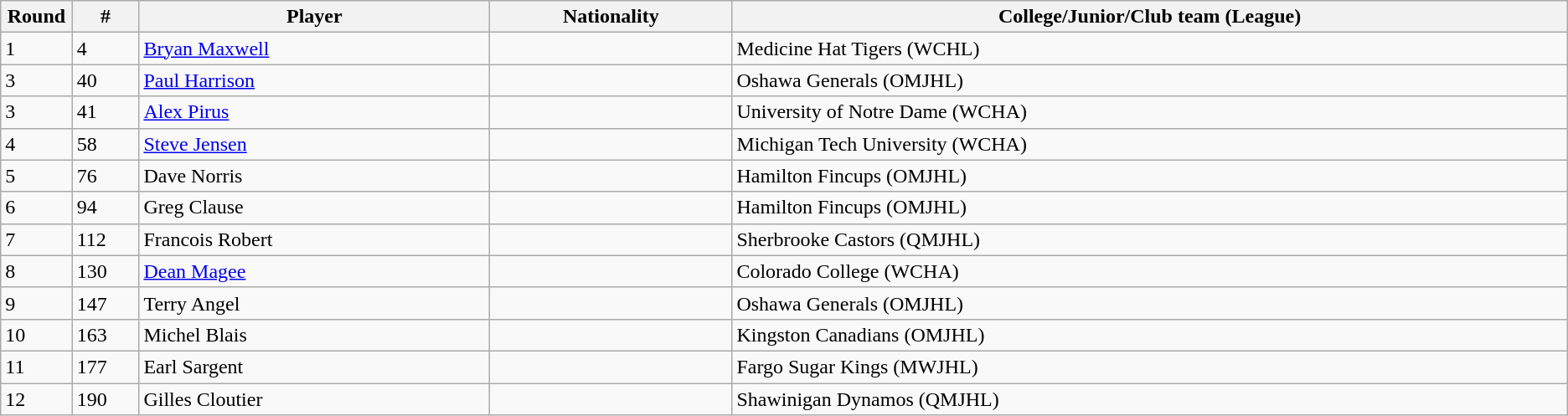<table class="wikitable">
<tr align="center">
<th bgcolor="#DDDDFF" width="4.0%">Round</th>
<th bgcolor="#DDDDFF" width="4.0%">#</th>
<th bgcolor="#DDDDFF" width="21.0%">Player</th>
<th bgcolor="#DDDDFF" width="14.5%">Nationality</th>
<th bgcolor="#DDDDFF" width="50.0%">College/Junior/Club team (League)</th>
</tr>
<tr>
<td>1</td>
<td>4</td>
<td><a href='#'>Bryan Maxwell</a></td>
<td></td>
<td>Medicine Hat Tigers (WCHL)</td>
</tr>
<tr>
<td>3</td>
<td>40</td>
<td><a href='#'>Paul Harrison</a></td>
<td></td>
<td>Oshawa Generals (OMJHL)</td>
</tr>
<tr>
<td>3</td>
<td>41</td>
<td><a href='#'>Alex Pirus</a></td>
<td></td>
<td>University of Notre Dame (WCHA)</td>
</tr>
<tr>
<td>4</td>
<td>58</td>
<td><a href='#'>Steve Jensen</a></td>
<td></td>
<td>Michigan Tech University (WCHA)</td>
</tr>
<tr>
<td>5</td>
<td>76</td>
<td>Dave Norris</td>
<td></td>
<td>Hamilton Fincups (OMJHL)</td>
</tr>
<tr>
<td>6</td>
<td>94</td>
<td>Greg Clause</td>
<td></td>
<td>Hamilton Fincups (OMJHL)</td>
</tr>
<tr>
<td>7</td>
<td>112</td>
<td>Francois Robert</td>
<td></td>
<td>Sherbrooke Castors (QMJHL)</td>
</tr>
<tr>
<td>8</td>
<td>130</td>
<td><a href='#'>Dean Magee</a></td>
<td></td>
<td>Colorado College (WCHA)</td>
</tr>
<tr>
<td>9</td>
<td>147</td>
<td>Terry Angel</td>
<td></td>
<td>Oshawa Generals (OMJHL)</td>
</tr>
<tr>
<td>10</td>
<td>163</td>
<td>Michel Blais</td>
<td></td>
<td>Kingston Canadians (OMJHL)</td>
</tr>
<tr>
<td>11</td>
<td>177</td>
<td>Earl Sargent</td>
<td></td>
<td>Fargo Sugar Kings (MWJHL)</td>
</tr>
<tr>
<td>12</td>
<td>190</td>
<td>Gilles Cloutier</td>
<td></td>
<td>Shawinigan Dynamos (QMJHL)</td>
</tr>
</table>
